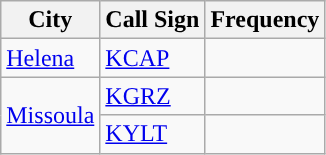<table class="wikitable">
<tr>
<th scope="col">City</th>
<th scope="col">Call Sign</th>
<th scope="col">Frequency</th>
</tr>
<tr>
<td><a href='#'>Helena</a></td>
<td><a href='#'>KCAP</a></td>
<td></td>
</tr>
<tr>
<td rowspan=2><a href='#'>Missoula</a></td>
<td><a href='#'>KGRZ</a></td>
<td></td>
</tr>
<tr>
<td><a href='#'>KYLT</a></td>
<td></td>
</tr>
</table>
